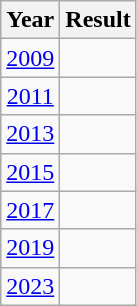<table class="wikitable" style="text-align:center">
<tr>
<th>Year</th>
<th>Result</th>
</tr>
<tr>
<td><a href='#'>2009</a></td>
<td></td>
</tr>
<tr>
<td><a href='#'>2011</a></td>
<td></td>
</tr>
<tr>
<td><a href='#'>2013</a></td>
<td></td>
</tr>
<tr>
<td><a href='#'>2015</a></td>
<td></td>
</tr>
<tr>
<td><a href='#'>2017</a></td>
<td></td>
</tr>
<tr>
<td><a href='#'>2019</a></td>
<td></td>
</tr>
<tr>
<td><a href='#'>2023</a></td>
<td></td>
</tr>
</table>
